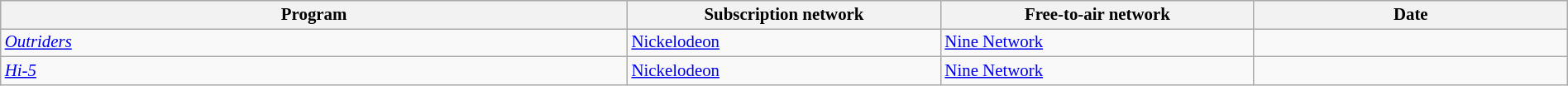<table class="wikitable sortable" width="100%" style="font-size:87%;">
<tr bgcolor="#efefef">
<th width=40%>Program</th>
<th width=20%>Subscription network</th>
<th width=20%>Free-to-air network</th>
<th width=20%>Date</th>
</tr>
<tr>
<td><em><a href='#'>Outriders</a></em></td>
<td><a href='#'>Nickelodeon</a></td>
<td><a href='#'>Nine Network</a></td>
<td></td>
</tr>
<tr>
<td><em><a href='#'>Hi-5</a></em></td>
<td><a href='#'>Nickelodeon</a></td>
<td><a href='#'>Nine Network</a></td>
<td></td>
</tr>
</table>
